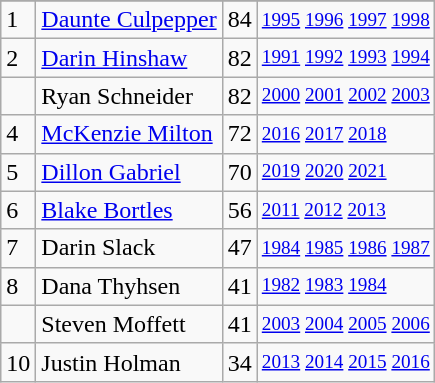<table class="wikitable">
<tr>
</tr>
<tr>
<td>1</td>
<td><a href='#'>Daunte Culpepper</a></td>
<td>84</td>
<td style="font-size:80%;"><a href='#'>1995</a> <a href='#'>1996</a> <a href='#'>1997</a> <a href='#'>1998</a></td>
</tr>
<tr>
<td>2</td>
<td><a href='#'>Darin Hinshaw</a></td>
<td>82</td>
<td style="font-size:80%;"><a href='#'>1991</a> <a href='#'>1992</a> <a href='#'>1993</a> <a href='#'>1994</a></td>
</tr>
<tr>
<td></td>
<td>Ryan Schneider</td>
<td>82</td>
<td style="font-size:80%;"><a href='#'>2000</a> <a href='#'>2001</a> <a href='#'>2002</a> <a href='#'>2003</a></td>
</tr>
<tr>
<td>4</td>
<td><a href='#'>McKenzie Milton</a></td>
<td>72</td>
<td style="font-size:80%;"><a href='#'>2016</a> <a href='#'>2017</a> <a href='#'>2018</a></td>
</tr>
<tr>
<td>5</td>
<td><a href='#'>Dillon Gabriel</a></td>
<td>70</td>
<td style="font-size:80%;"><a href='#'>2019</a> <a href='#'>2020</a> <a href='#'>2021</a></td>
</tr>
<tr>
<td>6</td>
<td><a href='#'>Blake Bortles</a></td>
<td>56</td>
<td style="font-size:80%;"><a href='#'>2011</a> <a href='#'>2012</a> <a href='#'>2013</a></td>
</tr>
<tr>
<td>7</td>
<td>Darin Slack</td>
<td>47</td>
<td style="font-size:80%;"><a href='#'>1984</a> <a href='#'>1985</a> <a href='#'>1986</a> <a href='#'>1987</a></td>
</tr>
<tr>
<td>8</td>
<td>Dana Thyhsen</td>
<td>41</td>
<td style="font-size:80%;"><a href='#'>1982</a> <a href='#'>1983</a> <a href='#'>1984</a></td>
</tr>
<tr>
<td></td>
<td>Steven Moffett</td>
<td>41</td>
<td style="font-size:80%;"><a href='#'>2003</a> <a href='#'>2004</a> <a href='#'>2005</a> <a href='#'>2006</a></td>
</tr>
<tr>
<td>10</td>
<td>Justin Holman</td>
<td>34</td>
<td style="font-size:80%;"><a href='#'>2013</a> <a href='#'>2014</a> <a href='#'>2015</a> <a href='#'>2016</a></td>
</tr>
</table>
